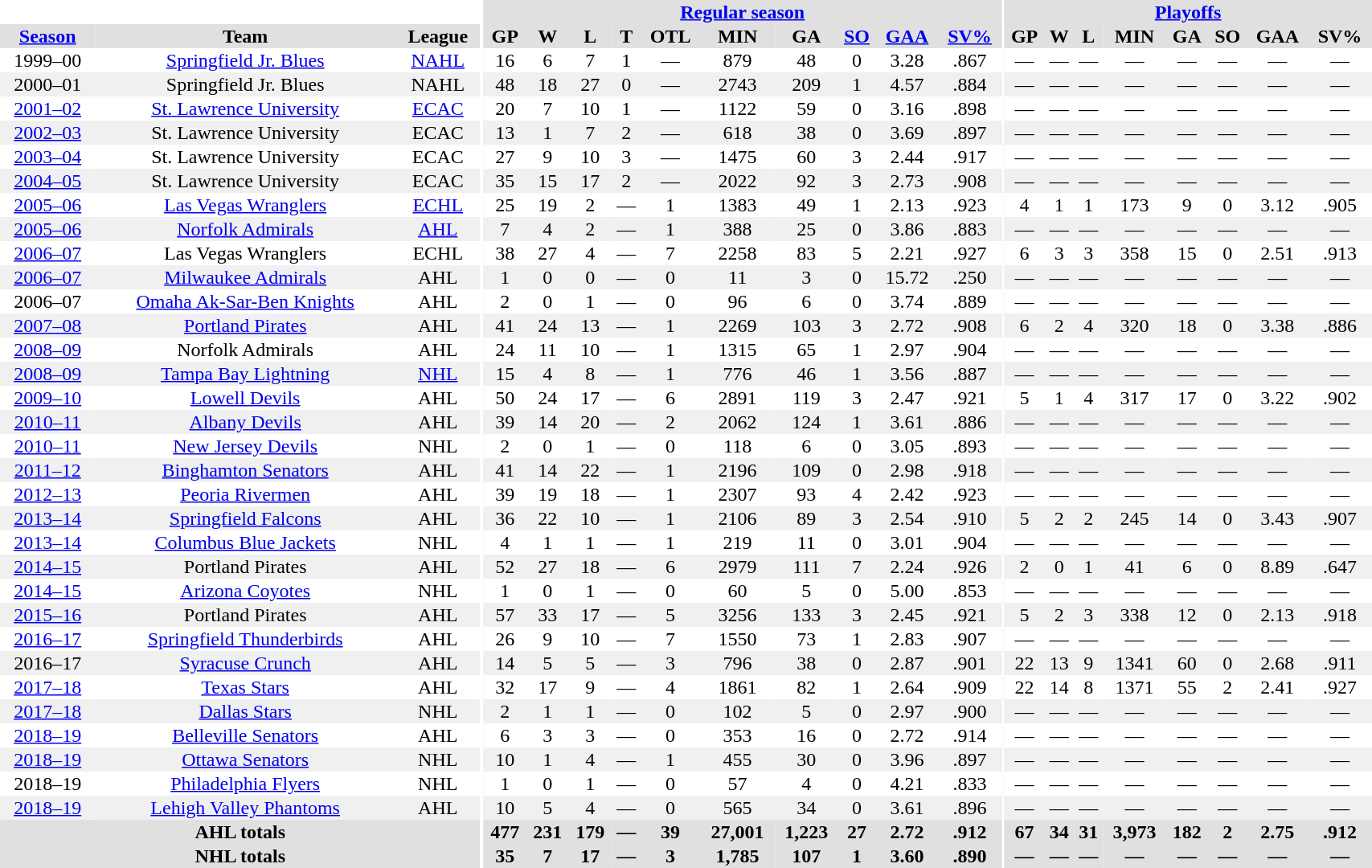<table border="0" cellpadding="1" cellspacing="0" style="width:90%; text-align:center;">
<tr bgcolor="#e0e0e0">
<th colspan="3" bgcolor="#ffffff"></th>
<th rowspan="99" bgcolor="#ffffff"></th>
<th colspan="10" bgcolor="#e0e0e0"><a href='#'>Regular season</a></th>
<th rowspan="99" bgcolor="#ffffff"></th>
<th colspan="8" bgcolor="#e0e0e0"><a href='#'>Playoffs</a></th>
</tr>
<tr bgcolor="#e0e0e0">
<th><a href='#'>Season</a></th>
<th>Team</th>
<th>League</th>
<th>GP</th>
<th>W</th>
<th>L</th>
<th>T</th>
<th>OTL</th>
<th>MIN</th>
<th>GA</th>
<th><a href='#'>SO</a></th>
<th><a href='#'>GAA</a></th>
<th><a href='#'>SV%</a></th>
<th>GP</th>
<th>W</th>
<th>L</th>
<th>MIN</th>
<th>GA</th>
<th>SO</th>
<th>GAA</th>
<th>SV%</th>
</tr>
<tr>
<td>1999–00</td>
<td><a href='#'>Springfield Jr. Blues</a></td>
<td><a href='#'>NAHL</a></td>
<td>16</td>
<td>6</td>
<td>7</td>
<td>1</td>
<td>—</td>
<td>879</td>
<td>48</td>
<td>0</td>
<td>3.28</td>
<td>.867</td>
<td>—</td>
<td>—</td>
<td>—</td>
<td>—</td>
<td>—</td>
<td>—</td>
<td>—</td>
<td>—</td>
</tr>
<tr bgcolor="#f0f0f0">
<td>2000–01</td>
<td>Springfield Jr. Blues</td>
<td>NAHL</td>
<td>48</td>
<td>18</td>
<td>27</td>
<td>0</td>
<td>—</td>
<td>2743</td>
<td>209</td>
<td>1</td>
<td>4.57</td>
<td>.884</td>
<td>—</td>
<td>—</td>
<td>—</td>
<td>—</td>
<td>—</td>
<td>—</td>
<td>—</td>
<td>—</td>
</tr>
<tr>
<td><a href='#'>2001–02</a></td>
<td><a href='#'>St. Lawrence University</a></td>
<td><a href='#'>ECAC</a></td>
<td>20</td>
<td>7</td>
<td>10</td>
<td>1</td>
<td>—</td>
<td>1122</td>
<td>59</td>
<td>0</td>
<td>3.16</td>
<td>.898</td>
<td>—</td>
<td>—</td>
<td>—</td>
<td>—</td>
<td>—</td>
<td>—</td>
<td>—</td>
<td>—</td>
</tr>
<tr bgcolor="#f0f0f0">
<td><a href='#'>2002–03</a></td>
<td>St. Lawrence University</td>
<td>ECAC</td>
<td>13</td>
<td>1</td>
<td>7</td>
<td>2</td>
<td>—</td>
<td>618</td>
<td>38</td>
<td>0</td>
<td>3.69</td>
<td>.897</td>
<td>—</td>
<td>—</td>
<td>—</td>
<td>—</td>
<td>—</td>
<td>—</td>
<td>—</td>
<td>—</td>
</tr>
<tr>
<td><a href='#'>2003–04</a></td>
<td>St. Lawrence University</td>
<td>ECAC</td>
<td>27</td>
<td>9</td>
<td>10</td>
<td>3</td>
<td>—</td>
<td>1475</td>
<td>60</td>
<td>3</td>
<td>2.44</td>
<td>.917</td>
<td>—</td>
<td>—</td>
<td>—</td>
<td>—</td>
<td>—</td>
<td>—</td>
<td>—</td>
<td>—</td>
</tr>
<tr bgcolor="#f0f0f0">
<td><a href='#'>2004–05</a></td>
<td>St. Lawrence University</td>
<td>ECAC</td>
<td>35</td>
<td>15</td>
<td>17</td>
<td>2</td>
<td>—</td>
<td>2022</td>
<td>92</td>
<td>3</td>
<td>2.73</td>
<td>.908</td>
<td>—</td>
<td>—</td>
<td>—</td>
<td>—</td>
<td>—</td>
<td>—</td>
<td>—</td>
<td>—</td>
</tr>
<tr>
<td><a href='#'>2005–06</a></td>
<td><a href='#'>Las Vegas Wranglers</a></td>
<td><a href='#'>ECHL</a></td>
<td>25</td>
<td>19</td>
<td>2</td>
<td>—</td>
<td>1</td>
<td>1383</td>
<td>49</td>
<td>1</td>
<td>2.13</td>
<td>.923</td>
<td>4</td>
<td>1</td>
<td>1</td>
<td>173</td>
<td>9</td>
<td>0</td>
<td>3.12</td>
<td>.905</td>
</tr>
<tr bgcolor="#f0f0f0">
<td><a href='#'>2005–06</a></td>
<td><a href='#'>Norfolk Admirals</a></td>
<td><a href='#'>AHL</a></td>
<td>7</td>
<td>4</td>
<td>2</td>
<td>—</td>
<td>1</td>
<td>388</td>
<td>25</td>
<td>0</td>
<td>3.86</td>
<td>.883</td>
<td>—</td>
<td>—</td>
<td>—</td>
<td>—</td>
<td>—</td>
<td>—</td>
<td>—</td>
<td>—</td>
</tr>
<tr>
<td><a href='#'>2006–07</a></td>
<td>Las Vegas Wranglers</td>
<td>ECHL</td>
<td>38</td>
<td>27</td>
<td>4</td>
<td>—</td>
<td>7</td>
<td>2258</td>
<td>83</td>
<td>5</td>
<td>2.21</td>
<td>.927</td>
<td>6</td>
<td>3</td>
<td>3</td>
<td>358</td>
<td>15</td>
<td>0</td>
<td>2.51</td>
<td>.913</td>
</tr>
<tr bgcolor="#f0f0f0">
<td><a href='#'>2006–07</a></td>
<td><a href='#'>Milwaukee Admirals</a></td>
<td>AHL</td>
<td>1</td>
<td>0</td>
<td>0</td>
<td>—</td>
<td>0</td>
<td>11</td>
<td>3</td>
<td>0</td>
<td>15.72</td>
<td>.250</td>
<td>—</td>
<td>—</td>
<td>—</td>
<td>—</td>
<td>—</td>
<td>—</td>
<td>—</td>
<td>—</td>
</tr>
<tr>
<td>2006–07</td>
<td><a href='#'>Omaha Ak-Sar-Ben Knights</a></td>
<td>AHL</td>
<td>2</td>
<td>0</td>
<td>1</td>
<td>—</td>
<td>0</td>
<td>96</td>
<td>6</td>
<td>0</td>
<td>3.74</td>
<td>.889</td>
<td>—</td>
<td>—</td>
<td>—</td>
<td>—</td>
<td>—</td>
<td>—</td>
<td>—</td>
<td>—</td>
</tr>
<tr bgcolor="#f0f0f0">
<td><a href='#'>2007–08</a></td>
<td><a href='#'>Portland Pirates</a></td>
<td>AHL</td>
<td>41</td>
<td>24</td>
<td>13</td>
<td>—</td>
<td>1</td>
<td>2269</td>
<td>103</td>
<td>3</td>
<td>2.72</td>
<td>.908</td>
<td>6</td>
<td>2</td>
<td>4</td>
<td>320</td>
<td>18</td>
<td>0</td>
<td>3.38</td>
<td>.886</td>
</tr>
<tr>
<td><a href='#'>2008–09</a></td>
<td>Norfolk Admirals</td>
<td>AHL</td>
<td>24</td>
<td>11</td>
<td>10</td>
<td>—</td>
<td>1</td>
<td>1315</td>
<td>65</td>
<td>1</td>
<td>2.97</td>
<td>.904</td>
<td>—</td>
<td>—</td>
<td>—</td>
<td>—</td>
<td>—</td>
<td>—</td>
<td>—</td>
<td>—</td>
</tr>
<tr bgcolor="#f0f0f0">
<td><a href='#'>2008–09</a></td>
<td><a href='#'>Tampa Bay Lightning</a></td>
<td><a href='#'>NHL</a></td>
<td>15</td>
<td>4</td>
<td>8</td>
<td>—</td>
<td>1</td>
<td>776</td>
<td>46</td>
<td>1</td>
<td>3.56</td>
<td>.887</td>
<td>—</td>
<td>—</td>
<td>—</td>
<td>—</td>
<td>—</td>
<td>—</td>
<td>—</td>
<td>—</td>
</tr>
<tr>
<td><a href='#'>2009–10</a></td>
<td><a href='#'>Lowell Devils</a></td>
<td>AHL</td>
<td>50</td>
<td>24</td>
<td>17</td>
<td>—</td>
<td>6</td>
<td>2891</td>
<td>119</td>
<td>3</td>
<td>2.47</td>
<td>.921</td>
<td>5</td>
<td>1</td>
<td>4</td>
<td>317</td>
<td>17</td>
<td>0</td>
<td>3.22</td>
<td>.902</td>
</tr>
<tr bgcolor="#f0f0f0">
<td><a href='#'>2010–11</a></td>
<td><a href='#'>Albany Devils</a></td>
<td>AHL</td>
<td>39</td>
<td>14</td>
<td>20</td>
<td>—</td>
<td>2</td>
<td>2062</td>
<td>124</td>
<td>1</td>
<td>3.61</td>
<td>.886</td>
<td>—</td>
<td>—</td>
<td>—</td>
<td>—</td>
<td>—</td>
<td>—</td>
<td>—</td>
<td>—</td>
</tr>
<tr>
<td><a href='#'>2010–11</a></td>
<td><a href='#'>New Jersey Devils</a></td>
<td>NHL</td>
<td>2</td>
<td>0</td>
<td>1</td>
<td>—</td>
<td>0</td>
<td>118</td>
<td>6</td>
<td>0</td>
<td>3.05</td>
<td>.893</td>
<td>—</td>
<td>—</td>
<td>—</td>
<td>—</td>
<td>—</td>
<td>—</td>
<td>—</td>
<td>—</td>
</tr>
<tr bgcolor="#f0f0f0">
<td><a href='#'>2011–12</a></td>
<td><a href='#'>Binghamton Senators</a></td>
<td>AHL</td>
<td>41</td>
<td>14</td>
<td>22</td>
<td>—</td>
<td>1</td>
<td>2196</td>
<td>109</td>
<td>0</td>
<td>2.98</td>
<td>.918</td>
<td>—</td>
<td>—</td>
<td>—</td>
<td>—</td>
<td>—</td>
<td>—</td>
<td>—</td>
<td>—</td>
</tr>
<tr>
<td><a href='#'>2012–13</a></td>
<td><a href='#'>Peoria Rivermen</a></td>
<td>AHL</td>
<td>39</td>
<td>19</td>
<td>18</td>
<td>—</td>
<td>1</td>
<td>2307</td>
<td>93</td>
<td>4</td>
<td>2.42</td>
<td>.923</td>
<td>—</td>
<td>—</td>
<td>—</td>
<td>—</td>
<td>—</td>
<td>—</td>
<td>—</td>
<td>—</td>
</tr>
<tr bgcolor="#f0f0f0">
<td><a href='#'>2013–14</a></td>
<td><a href='#'>Springfield Falcons</a></td>
<td>AHL</td>
<td>36</td>
<td>22</td>
<td>10</td>
<td>—</td>
<td>1</td>
<td>2106</td>
<td>89</td>
<td>3</td>
<td>2.54</td>
<td>.910</td>
<td>5</td>
<td>2</td>
<td>2</td>
<td>245</td>
<td>14</td>
<td>0</td>
<td>3.43</td>
<td>.907</td>
</tr>
<tr>
<td><a href='#'>2013–14</a></td>
<td><a href='#'>Columbus Blue Jackets</a></td>
<td>NHL</td>
<td>4</td>
<td>1</td>
<td>1</td>
<td>—</td>
<td>1</td>
<td>219</td>
<td>11</td>
<td>0</td>
<td>3.01</td>
<td>.904</td>
<td>—</td>
<td>—</td>
<td>—</td>
<td>—</td>
<td>—</td>
<td>—</td>
<td>—</td>
<td>—</td>
</tr>
<tr bgcolor="#f0f0f0">
<td><a href='#'>2014–15</a></td>
<td>Portland Pirates</td>
<td>AHL</td>
<td>52</td>
<td>27</td>
<td>18</td>
<td>—</td>
<td>6</td>
<td>2979</td>
<td>111</td>
<td>7</td>
<td>2.24</td>
<td>.926</td>
<td>2</td>
<td>0</td>
<td>1</td>
<td>41</td>
<td>6</td>
<td>0</td>
<td>8.89</td>
<td>.647</td>
</tr>
<tr>
<td><a href='#'>2014–15</a></td>
<td><a href='#'>Arizona Coyotes</a></td>
<td>NHL</td>
<td>1</td>
<td>0</td>
<td>1</td>
<td>—</td>
<td>0</td>
<td>60</td>
<td>5</td>
<td>0</td>
<td>5.00</td>
<td>.853</td>
<td>—</td>
<td>—</td>
<td>—</td>
<td>—</td>
<td>—</td>
<td>—</td>
<td>—</td>
<td>—</td>
</tr>
<tr bgcolor="#f0f0f0">
<td><a href='#'>2015–16</a></td>
<td>Portland Pirates</td>
<td>AHL</td>
<td>57</td>
<td>33</td>
<td>17</td>
<td>—</td>
<td>5</td>
<td>3256</td>
<td>133</td>
<td>3</td>
<td>2.45</td>
<td>.921</td>
<td>5</td>
<td>2</td>
<td>3</td>
<td>338</td>
<td>12</td>
<td>0</td>
<td>2.13</td>
<td>.918</td>
</tr>
<tr>
<td><a href='#'>2016–17</a></td>
<td><a href='#'>Springfield Thunderbirds</a></td>
<td>AHL</td>
<td>26</td>
<td>9</td>
<td>10</td>
<td>—</td>
<td>7</td>
<td>1550</td>
<td>73</td>
<td>1</td>
<td>2.83</td>
<td>.907</td>
<td>—</td>
<td>—</td>
<td>—</td>
<td>—</td>
<td>—</td>
<td>—</td>
<td>—</td>
<td>—</td>
</tr>
<tr bgcolor="#f0f0f0">
<td>2016–17</td>
<td><a href='#'>Syracuse Crunch</a></td>
<td>AHL</td>
<td>14</td>
<td>5</td>
<td>5</td>
<td>—</td>
<td>3</td>
<td>796</td>
<td>38</td>
<td>0</td>
<td>2.87</td>
<td>.901</td>
<td>22</td>
<td>13</td>
<td>9</td>
<td>1341</td>
<td>60</td>
<td>0</td>
<td>2.68</td>
<td>.911</td>
</tr>
<tr>
<td><a href='#'>2017–18</a></td>
<td><a href='#'>Texas Stars</a></td>
<td>AHL</td>
<td>32</td>
<td>17</td>
<td>9</td>
<td>—</td>
<td>4</td>
<td>1861</td>
<td>82</td>
<td>1</td>
<td>2.64</td>
<td>.909</td>
<td>22</td>
<td>14</td>
<td>8</td>
<td>1371</td>
<td>55</td>
<td>2</td>
<td>2.41</td>
<td>.927</td>
</tr>
<tr bgcolor="#f0f0f0">
<td><a href='#'>2017–18</a></td>
<td><a href='#'>Dallas Stars</a></td>
<td>NHL</td>
<td>2</td>
<td>1</td>
<td>1</td>
<td>—</td>
<td>0</td>
<td>102</td>
<td>5</td>
<td>0</td>
<td>2.97</td>
<td>.900</td>
<td>—</td>
<td>—</td>
<td>—</td>
<td>—</td>
<td>—</td>
<td>—</td>
<td>—</td>
<td>—</td>
</tr>
<tr>
<td><a href='#'>2018–19</a></td>
<td><a href='#'>Belleville Senators</a></td>
<td>AHL</td>
<td>6</td>
<td>3</td>
<td>3</td>
<td>—</td>
<td>0</td>
<td>353</td>
<td>16</td>
<td>0</td>
<td>2.72</td>
<td>.914</td>
<td>—</td>
<td>—</td>
<td>—</td>
<td>—</td>
<td>—</td>
<td>—</td>
<td>—</td>
<td>—</td>
</tr>
<tr bgcolor="#f0f0f0">
<td><a href='#'>2018–19</a></td>
<td><a href='#'>Ottawa Senators</a></td>
<td>NHL</td>
<td>10</td>
<td>1</td>
<td>4</td>
<td>—</td>
<td>1</td>
<td>455</td>
<td>30</td>
<td>0</td>
<td>3.96</td>
<td>.897</td>
<td>—</td>
<td>—</td>
<td>—</td>
<td>—</td>
<td>—</td>
<td>—</td>
<td>—</td>
<td>—</td>
</tr>
<tr>
<td>2018–19</td>
<td><a href='#'>Philadelphia Flyers</a></td>
<td>NHL</td>
<td>1</td>
<td>0</td>
<td>1</td>
<td>—</td>
<td>0</td>
<td>57</td>
<td>4</td>
<td>0</td>
<td>4.21</td>
<td>.833</td>
<td>—</td>
<td>—</td>
<td>—</td>
<td>—</td>
<td>—</td>
<td>—</td>
<td>—</td>
<td>—</td>
</tr>
<tr bgcolor="#f0f0f0">
<td><a href='#'>2018–19</a></td>
<td><a href='#'>Lehigh Valley Phantoms</a></td>
<td>AHL</td>
<td>10</td>
<td>5</td>
<td>4</td>
<td>—</td>
<td>0</td>
<td>565</td>
<td>34</td>
<td>0</td>
<td>3.61</td>
<td>.896</td>
<td>—</td>
<td>—</td>
<td>—</td>
<td>—</td>
<td>—</td>
<td>—</td>
<td>—</td>
<td>—</td>
</tr>
<tr bgcolor="#e0e0e0">
<th colspan="3">AHL totals</th>
<th>477</th>
<th>231</th>
<th>179</th>
<th>—</th>
<th>39</th>
<th>27,001</th>
<th>1,223</th>
<th>27</th>
<th>2.72</th>
<th>.912</th>
<th>67</th>
<th>34</th>
<th>31</th>
<th>3,973</th>
<th>182</th>
<th>2</th>
<th>2.75</th>
<th>.912</th>
</tr>
<tr bgcolor="#e0e0e0">
<th colspan="3">NHL totals</th>
<th>35</th>
<th>7</th>
<th>17</th>
<th>—</th>
<th>3</th>
<th>1,785</th>
<th>107</th>
<th>1</th>
<th>3.60</th>
<th>.890</th>
<th>—</th>
<th>—</th>
<th>—</th>
<th>—</th>
<th>—</th>
<th>—</th>
<th>—</th>
<th>—</th>
</tr>
</table>
